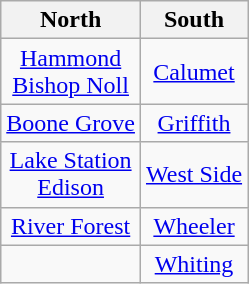<table class="wikitable" style="text-align:center;">
<tr>
<th>North</th>
<th>South</th>
</tr>
<tr>
<td><a href='#'>Hammond <br> Bishop Noll</a></td>
<td><a href='#'>Calumet</a></td>
</tr>
<tr>
<td><a href='#'>Boone Grove</a></td>
<td><a href='#'>Griffith</a></td>
</tr>
<tr>
<td><a href='#'>Lake Station <br> Edison</a></td>
<td><a href='#'>West Side</a></td>
</tr>
<tr>
<td><a href='#'>River Forest</a></td>
<td><a href='#'>Wheeler</a></td>
</tr>
<tr>
<td></td>
<td><a href='#'>Whiting</a></td>
</tr>
</table>
